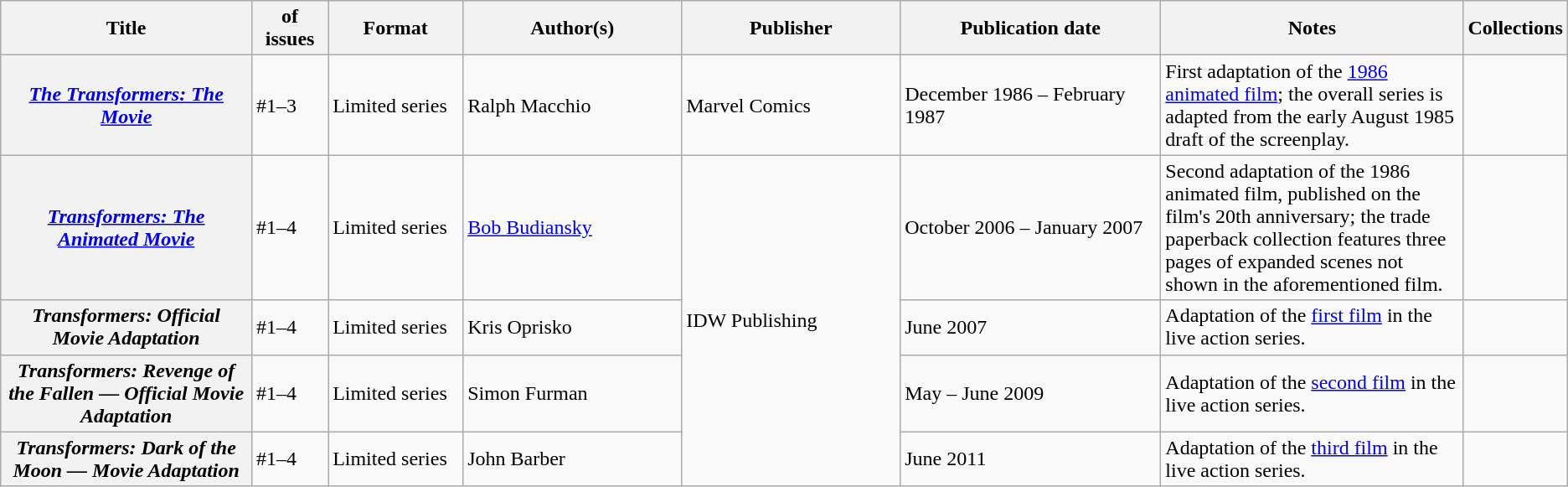<table class="wikitable">
<tr>
<th>Title</th>
<th style="width:40pt"> of issues</th>
<th style="width:75pt">Format</th>
<th style="width:125pt">Author(s)</th>
<th style="width:125pt">Publisher</th>
<th style="width:150pt">Publication date</th>
<th style="width:175pt">Notes</th>
<th>Collections</th>
</tr>
<tr>
<th><em><a href='#'>The Transformers: The Movie</a></em></th>
<td>#1–3</td>
<td>Limited series</td>
<td>Ralph Macchio</td>
<td>Marvel Comics</td>
<td>December 1986 – February 1987</td>
<td>First adaptation of the <a href='#'>1986 animated film</a>; the overall series is adapted from the early August 1985 draft of the screenplay.</td>
<td></td>
</tr>
<tr>
<th><em><a href='#'>Transformers: The Animated Movie</a></em></th>
<td>#1–4</td>
<td>Limited series</td>
<td><a href='#'>Bob Budiansky</a></td>
<td rowspan="4">IDW Publishing</td>
<td>October 2006 – January 2007</td>
<td>Second adaptation of the 1986 animated film, published on the film's 20th anniversary; the trade paperback collection features three pages of expanded scenes not shown in the aforementioned film.</td>
<td></td>
</tr>
<tr>
<th><em>Transformers: Official Movie Adaptation</em></th>
<td>#1–4</td>
<td>Limited series</td>
<td>Kris Oprisko</td>
<td>June 2007</td>
<td>Adaptation of the <a href='#'>first film</a> in the live action series.</td>
<td></td>
</tr>
<tr>
<th><em>Transformers: Revenge of the Fallen — Official Movie Adaptation</em></th>
<td>#1–4</td>
<td>Limited series</td>
<td>Simon Furman</td>
<td>May – June 2009</td>
<td>Adaptation of the <a href='#'>second film</a> in the live action series.</td>
<td></td>
</tr>
<tr>
<th><em>Transformers: Dark of the Moon — Movie Adaptation</em></th>
<td>#1–4</td>
<td>Limited series</td>
<td>John Barber</td>
<td>June 2011</td>
<td>Adaptation of the <a href='#'>third film</a> in the live action series.</td>
<td></td>
</tr>
</table>
